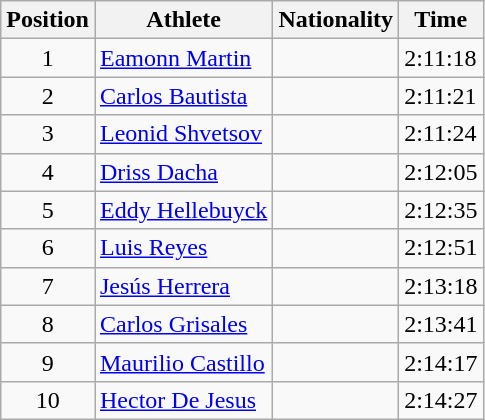<table class="wikitable sortable">
<tr>
<th>Position</th>
<th>Athlete</th>
<th>Nationality</th>
<th>Time</th>
</tr>
<tr>
<td style="text-align:center">1</td>
<td><a href='#'>Eamonn Martin</a></td>
<td></td>
<td>2:11:18</td>
</tr>
<tr>
<td style="text-align:center">2</td>
<td><a href='#'>Carlos Bautista</a></td>
<td></td>
<td>2:11:21</td>
</tr>
<tr>
<td style="text-align:center">3</td>
<td><a href='#'>Leonid Shvetsov</a></td>
<td></td>
<td>2:11:24</td>
</tr>
<tr>
<td style="text-align:center">4</td>
<td><a href='#'>Driss Dacha</a></td>
<td></td>
<td>2:12:05</td>
</tr>
<tr>
<td style="text-align:center">5</td>
<td><a href='#'>Eddy Hellebuyck</a></td>
<td></td>
<td>2:12:35</td>
</tr>
<tr>
<td style="text-align:center">6</td>
<td><a href='#'>Luis Reyes</a></td>
<td></td>
<td>2:12:51</td>
</tr>
<tr>
<td style="text-align:center">7</td>
<td><a href='#'>Jesús Herrera</a></td>
<td></td>
<td>2:13:18</td>
</tr>
<tr>
<td style="text-align:center">8</td>
<td><a href='#'>Carlos Grisales</a></td>
<td></td>
<td>2:13:41</td>
</tr>
<tr>
<td style="text-align:center">9</td>
<td><a href='#'>Maurilio Castillo</a></td>
<td></td>
<td>2:14:17</td>
</tr>
<tr>
<td style="text-align:center">10</td>
<td><a href='#'>Hector De Jesus</a></td>
<td></td>
<td>2:14:27</td>
</tr>
</table>
